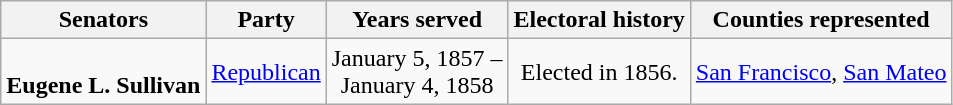<table class=wikitable style="text-align:center">
<tr>
<th>Senators</th>
<th>Party</th>
<th>Years served</th>
<th>Electoral history</th>
<th>Counties represented</th>
</tr>
<tr>
<td align=left><br><strong>Eugene L. Sullivan</strong><br></td>
<td><a href='#'>Republican</a></td>
<td>January 5, 1857 – <br> January 4, 1858</td>
<td>Elected in 1856.</td>
<td><a href='#'>San Francisco</a>, <a href='#'>San Mateo</a></td>
</tr>
</table>
